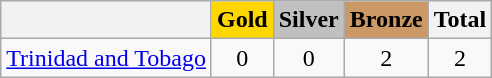<table class="wikitable">
<tr>
<th></th>
<th style="background-color:gold">Gold</th>
<th style="background-color:silver">Silver</th>
<th style="background-color:#CC9966">Bronze</th>
<th>Total</th>
</tr>
<tr align="center">
<td> <a href='#'>Trinidad and Tobago</a></td>
<td>0</td>
<td>0</td>
<td>2</td>
<td>2</td>
</tr>
</table>
